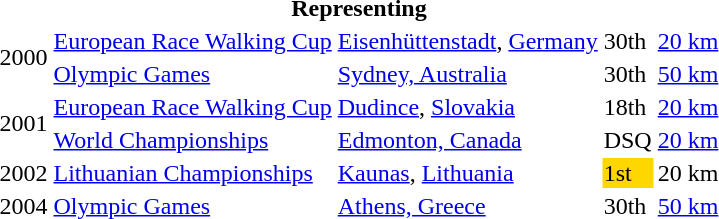<table>
<tr>
<th colspan="5">Representing </th>
</tr>
<tr 1996 Atlanta Olympic Games))>
<td rowspan=2>2000</td>
<td><a href='#'>European Race Walking Cup</a></td>
<td><a href='#'>Eisenhüttenstadt</a>, <a href='#'>Germany</a></td>
<td>30th</td>
<td><a href='#'>20 km</a></td>
</tr>
<tr>
<td><a href='#'>Olympic Games</a></td>
<td><a href='#'>Sydney, Australia</a></td>
<td>30th</td>
<td><a href='#'>50 km</a></td>
</tr>
<tr>
<td rowspan=2>2001</td>
<td><a href='#'>European Race Walking Cup</a></td>
<td><a href='#'>Dudince</a>, <a href='#'>Slovakia</a></td>
<td>18th</td>
<td><a href='#'>20 km</a></td>
</tr>
<tr>
<td><a href='#'>World Championships</a></td>
<td><a href='#'>Edmonton, Canada</a></td>
<td>DSQ</td>
<td><a href='#'>20 km</a></td>
</tr>
<tr>
<td>2002</td>
<td><a href='#'>Lithuanian Championships</a></td>
<td><a href='#'>Kaunas</a>, <a href='#'>Lithuania</a></td>
<td bgcolor=gold>1st</td>
<td>20 km</td>
</tr>
<tr>
<td>2004</td>
<td><a href='#'>Olympic Games</a></td>
<td><a href='#'>Athens, Greece</a></td>
<td>30th</td>
<td><a href='#'>50 km</a></td>
</tr>
</table>
